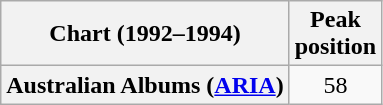<table class="wikitable plainrowheaders">
<tr>
<th>Chart (1992–1994)</th>
<th>Peak<br>position</th>
</tr>
<tr>
<th scope="row">Australian Albums (<a href='#'>ARIA</a>)</th>
<td style="text-align:center;">58</td>
</tr>
</table>
